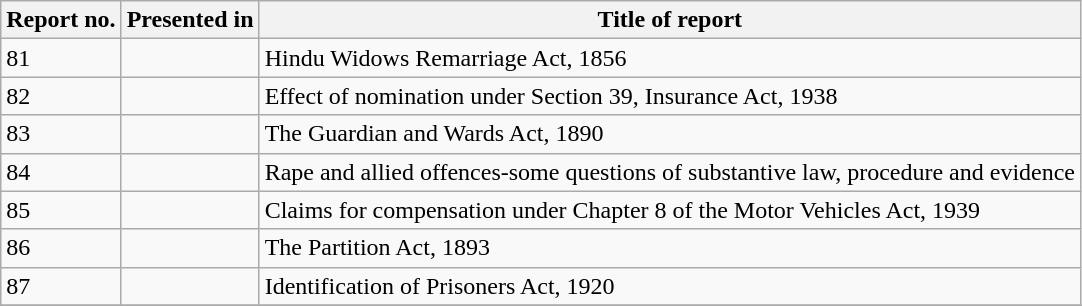<table class="wikitable">
<tr>
<th>Report no.</th>
<th>Presented in</th>
<th>Title of report</th>
</tr>
<tr>
<td>81</td>
<td></td>
<td>Hindu Widows Remarriage Act, 1856</td>
</tr>
<tr>
<td>82</td>
<td></td>
<td>Effect of nomination under Section 39, Insurance Act, 1938</td>
</tr>
<tr>
<td>83</td>
<td></td>
<td>The Guardian and Wards Act, 1890</td>
</tr>
<tr>
<td>84</td>
<td></td>
<td>Rape and allied offences-some questions of substantive law, procedure and evidence</td>
</tr>
<tr>
<td>85</td>
<td></td>
<td>Claims for compensation under Chapter 8 of the Motor Vehicles Act, 1939</td>
</tr>
<tr>
<td>86</td>
<td></td>
<td>The Partition Act, 1893</td>
</tr>
<tr>
<td>87</td>
<td></td>
<td>Identification of Prisoners Act, 1920</td>
</tr>
<tr>
</tr>
</table>
